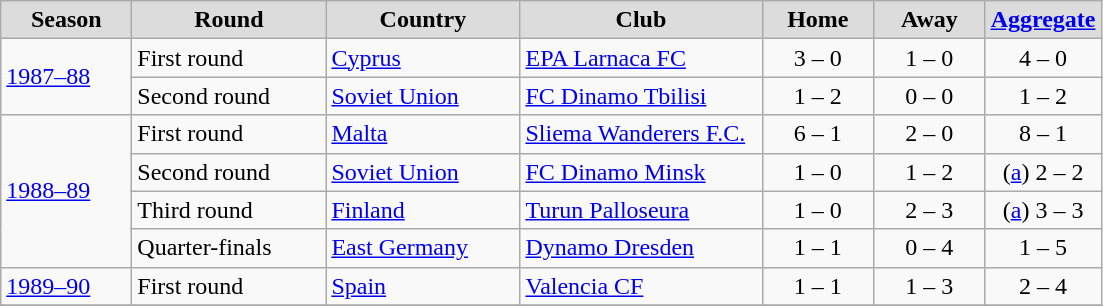<table class="wikitable" style="text-align: center;">
<tr>
<th width="80" style="background:#DCDCDC">Season</th>
<th width="122" style="background:#DCDCDC">Round</th>
<th width="122" style="background:#DCDCDC">Country</th>
<th width="154" style="background:#DCDCDC">Club</th>
<th width="67" style="background:#DCDCDC">Home</th>
<th width="67" style="background:#DCDCDC">Away</th>
<th width="67" style="background:#DCDCDC"><a href='#'>Aggregate</a></th>
</tr>
<tr>
<td rowspan=2 align=left><a href='#'>1987–88</a></td>
<td align=left>First round</td>
<td align=left> <a href='#'>Cyprus</a></td>
<td align=left><a href='#'>EPA Larnaca FC</a></td>
<td>3 – 0</td>
<td>1 – 0</td>
<td>4 – 0</td>
</tr>
<tr>
<td align=left>Second round</td>
<td align=left> <a href='#'>Soviet Union</a></td>
<td align=left><a href='#'>FC Dinamo Tbilisi</a></td>
<td>1 – 2</td>
<td>0 – 0</td>
<td>1 – 2</td>
</tr>
<tr>
<td rowspan=4 align=left><a href='#'>1988–89</a></td>
<td align=left>First round</td>
<td align=left> <a href='#'>Malta</a></td>
<td align=left><a href='#'>Sliema Wanderers F.C.</a></td>
<td>6 – 1</td>
<td>2 – 0</td>
<td>8 – 1</td>
</tr>
<tr>
<td align=left>Second round</td>
<td align=left> <a href='#'>Soviet Union</a></td>
<td align=left><a href='#'>FC Dinamo Minsk</a></td>
<td>1 – 0</td>
<td>1 – 2</td>
<td>(<a href='#'>a</a>) 2 – 2</td>
</tr>
<tr>
<td align=left>Third round</td>
<td align=left> <a href='#'>Finland</a></td>
<td align=left><a href='#'>Turun Palloseura</a></td>
<td>1 – 0</td>
<td>2 – 3</td>
<td>(<a href='#'>a</a>) 3 – 3</td>
</tr>
<tr>
<td align=left>Quarter-finals</td>
<td align=left> <a href='#'>East Germany</a></td>
<td align=left><a href='#'>Dynamo Dresden</a></td>
<td>1 – 1</td>
<td>0 – 4</td>
<td>1 – 5</td>
</tr>
<tr>
<td align=left><a href='#'>1989–90</a></td>
<td align=left>First round</td>
<td align=left> <a href='#'>Spain</a></td>
<td align=left><a href='#'>Valencia CF</a></td>
<td>1 – 1</td>
<td>1 – 3</td>
<td>2 – 4</td>
</tr>
<tr>
</tr>
</table>
